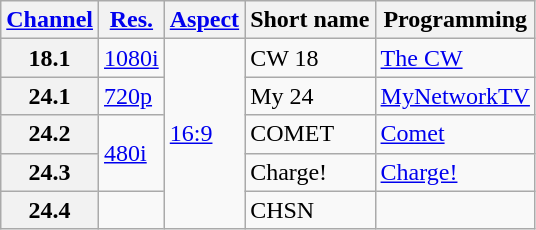<table class="wikitable">
<tr>
<th scope = "col"><a href='#'>Channel</a></th>
<th scope = "col"><a href='#'>Res.</a></th>
<th scope = "col"><a href='#'>Aspect</a></th>
<th scope = "col">Short name</th>
<th scope = "col">Programming</th>
</tr>
<tr>
<th scope = "row">18.1</th>
<td><a href='#'>1080i</a></td>
<td rowspan="5"><a href='#'>16:9</a></td>
<td>CW 18</td>
<td><a href='#'>The CW</a></td>
</tr>
<tr>
<th scope = "row">24.1</th>
<td><a href='#'>720p</a></td>
<td>My 24</td>
<td><a href='#'>MyNetworkTV</a></td>
</tr>
<tr>
<th scope = "row">24.2</th>
<td rowspan="2"><a href='#'>480i</a></td>
<td>COMET</td>
<td><a href='#'>Comet</a></td>
</tr>
<tr>
<th scope = "row">24.3</th>
<td>Charge!</td>
<td><a href='#'>Charge!</a></td>
</tr>
<tr>
<th scope = "row">24.4</th>
<td></td>
<td>CHSN</td>
<td></td>
</tr>
</table>
